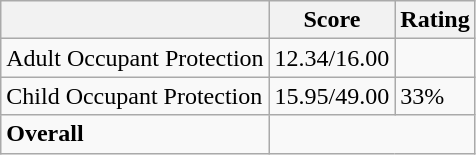<table class="wikitable">
<tr>
<th></th>
<th>Score</th>
<th>Rating</th>
</tr>
<tr>
<td>Adult Occupant Protection</td>
<td style="text-align:center;">12.34/16.00</td>
<td></td>
</tr>
<tr>
<td>Child Occupant Protection</td>
<td>15.95/49.00</td>
<td>33%</td>
</tr>
<tr>
<td><strong>Overall</strong></td>
<td colspan="2" style="text-align:center;"></td>
</tr>
</table>
